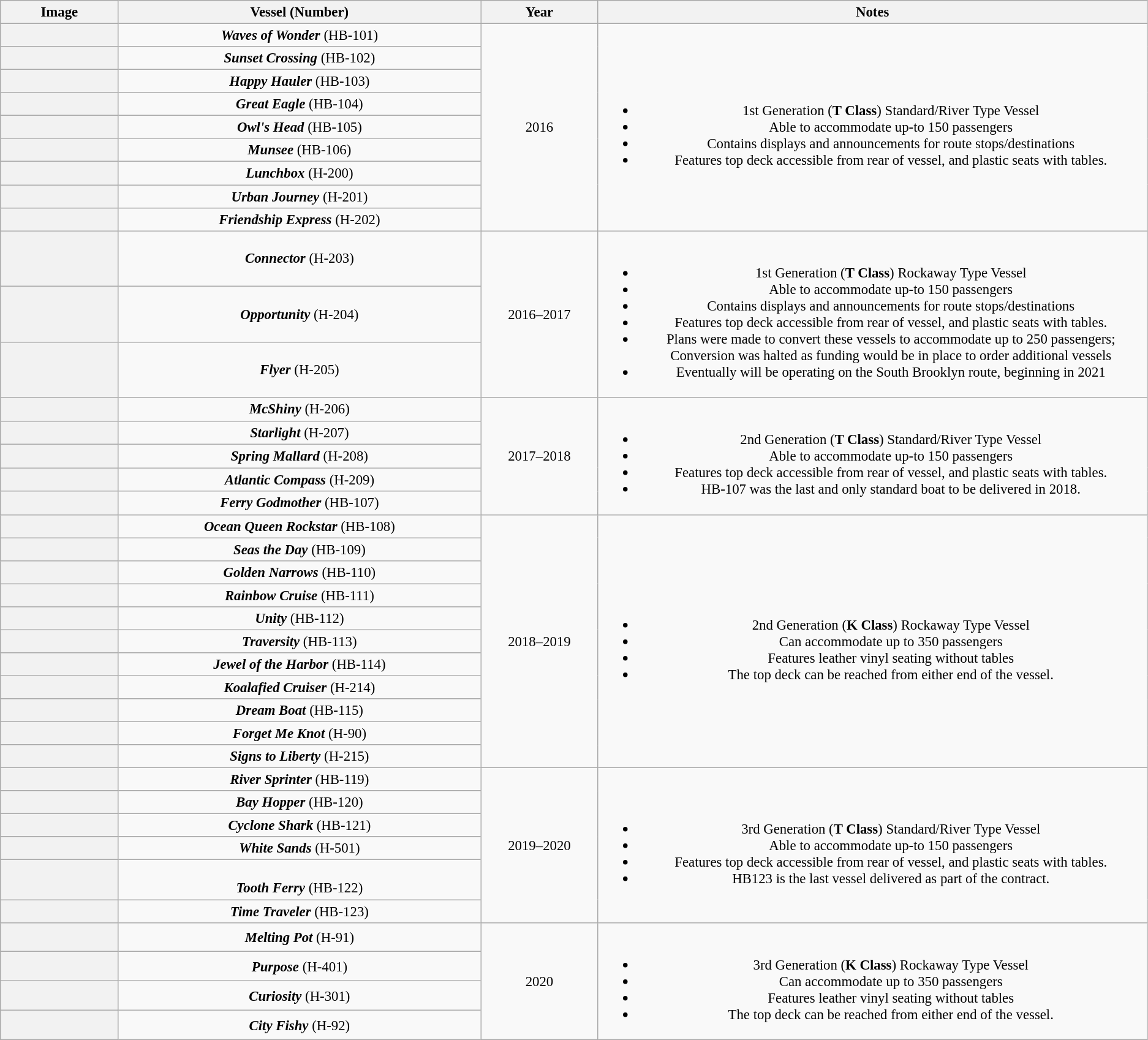<table class="wikitable" style="font-size: 95%;" |>
<tr>
<th style="width:150px;">Image</th>
<th style="width:500px;">Vessel (Number)</th>
<th style="width:150px;">Year</th>
<th style="width:750px;">Notes</th>
</tr>
<tr>
<th></th>
<td align="center"><strong><em>Waves of Wonder</em></strong> (HB-101)</td>
<td rowspan="9" align="center">2016</td>
<td rowspan="9" align="center"><br><ul><li>1st Generation (<strong>T Class</strong>) Standard/River Type Vessel</li><li>Able to accommodate up-to 150 passengers</li><li>Contains displays and announcements for route stops/destinations</li><li>Features top deck accessible from rear of vessel, and plastic seats with tables.</li></ul></td>
</tr>
<tr>
<th></th>
<td align="center"><strong><em>Sunset Crossing</em></strong> (HB-102)</td>
</tr>
<tr>
<th></th>
<td align="center"><strong><em>Happy Hauler</em></strong> (HB-103)</td>
</tr>
<tr>
<th></th>
<td align="center"><strong><em>Great Eagle</em></strong> (HB-104)</td>
</tr>
<tr>
<th></th>
<td align="center"><strong><em>Owl's Head</em></strong> (HB-105)</td>
</tr>
<tr>
<th></th>
<td align="center"><strong><em>Munsee</em></strong> (HB-106)</td>
</tr>
<tr>
<th></th>
<td align="center"><strong><em>Lunchbox</em></strong> (H-200)</td>
</tr>
<tr>
<th></th>
<td align="center"><strong><em>Urban Journey</em></strong> (H-201)</td>
</tr>
<tr>
<th></th>
<td align="center"><strong><em>Friendship Express</em></strong> (H-202)</td>
</tr>
<tr>
<th></th>
<td align="center"><strong><em>Connector</em></strong> (H-203)</td>
<td rowspan="3" align="center">2016–2017</td>
<td rowspan="3" align="center"><br><ul><li>1st Generation (<strong>T Class</strong>) Rockaway Type Vessel</li><li>Able to accommodate up-to 150 passengers</li><li>Contains displays and announcements for route stops/destinations</li><li>Features top deck accessible from rear of vessel, and plastic seats with tables.</li><li>Plans were made to convert these vessels to accommodate up to 250 passengers; Conversion was halted as funding would be in place to order additional vessels</li><li>Eventually will be operating on the South Brooklyn route, beginning in 2021</li></ul></td>
</tr>
<tr>
<th></th>
<td align="center"><strong><em>Opportunity</em></strong> (H-204)</td>
</tr>
<tr>
<th></th>
<td align="center"><strong><em>Flyer</em></strong> (H-205)</td>
</tr>
<tr>
<th></th>
<td align="center"><strong><em>McShiny</em></strong> (H-206)</td>
<td rowspan="5" align="center">2017–2018</td>
<td rowspan="5" align="center"><br><ul><li>2nd Generation (<strong>T Class</strong>) Standard/River Type Vessel</li><li>Able to accommodate up-to 150 passengers</li><li>Features top deck accessible from rear of vessel, and plastic seats with tables.</li><li>HB-107 was the last and only standard boat to be delivered in 2018.</li></ul></td>
</tr>
<tr>
<th></th>
<td align="center"><strong><em>Starlight</em></strong> (H-207)</td>
</tr>
<tr>
<th></th>
<td align="center"><strong><em>Spring Mallard</em></strong> (H-208)</td>
</tr>
<tr>
<th></th>
<td align="center"><strong><em>Atlantic Compass</em></strong> (H-209)</td>
</tr>
<tr>
<th></th>
<td align="center"><strong><em>Ferry Godmother</em></strong> (HB-107)</td>
</tr>
<tr>
<th></th>
<td align="center"><strong><em>Ocean Queen Rockstar</em></strong> (HB-108)</td>
<td rowspan="11" align="center">2018–2019</td>
<td rowspan="11" align="center"><br><ul><li>2nd Generation (<strong>K Class</strong>) Rockaway Type Vessel</li><li>Can accommodate up to 350 passengers</li><li>Features leather vinyl seating without tables</li><li>The top deck can be reached from either end of the vessel.</li></ul></td>
</tr>
<tr>
<th></th>
<td align="center"><strong><em>Seas the Day</em></strong> (HB-109)</td>
</tr>
<tr>
<th></th>
<td align="center"><strong><em>Golden Narrows</em></strong> (HB-110)</td>
</tr>
<tr>
<th></th>
<td align="center"><strong><em>Rainbow Cruise</em></strong> (HB-111)</td>
</tr>
<tr>
<th></th>
<td align="center"><strong><em>Unity</em></strong> (HB-112)</td>
</tr>
<tr>
<th></th>
<td align="center"><strong><em>Traversity</em></strong> (HB-113)</td>
</tr>
<tr>
<th></th>
<td align="center"><strong><em>Jewel of the Harbor</em></strong> (HB-114)</td>
</tr>
<tr>
<th></th>
<td align="center"><strong><em>Koalafied Cruiser</em></strong> (H-214)</td>
</tr>
<tr>
<th></th>
<td align="center"><strong><em>Dream Boat</em></strong> (HB-115)</td>
</tr>
<tr>
<th></th>
<td align="center"><strong><em>Forget Me Knot</em></strong> (H-90)</td>
</tr>
<tr>
<th></th>
<td align="center"><strong><em>Signs to Liberty</em></strong> (H-215)</td>
</tr>
<tr>
<th></th>
<td align="center"><strong><em>River Sprinter</em></strong> (HB-119)</td>
<td rowspan="6" align="center">2019–2020</td>
<td rowspan="6" align="center"><br><ul><li>3rd Generation (<strong>T Class</strong>) Standard/River Type Vessel</li><li>Able to accommodate up-to 150 passengers</li><li>Features top deck accessible from rear of vessel, and plastic seats with tables.</li><li>HB123 is the last vessel delivered as part of the contract.</li></ul></td>
</tr>
<tr>
<th></th>
<td align="center"><strong><em>Bay Hopper</em></strong> (HB-120)</td>
</tr>
<tr>
<th></th>
<td align="center"><strong><em>Cyclone Shark</em></strong> (HB-121)</td>
</tr>
<tr>
<th></th>
<td align="center"><strong><em>White Sands</em></strong> (H-501)</td>
</tr>
<tr>
<th></th>
<td align="center"><br><strong><em>Tooth Ferry</em></strong>
(HB-122)</td>
</tr>
<tr>
<th></th>
<td align="center"><strong><em>Time Traveler</em></strong> (HB-123)</td>
</tr>
<tr>
<th></th>
<td align="center"><strong><em>Melting Pot</em></strong> (H-91)</td>
<td rowspan="4" align="center">2020</td>
<td rowspan="4" align="center"><br><ul><li>3rd Generation (<strong>K Class</strong>) Rockaway Type Vessel</li><li>Can accommodate up to 350 passengers</li><li>Features leather vinyl seating without tables</li><li>The top deck can be reached from either end of the vessel.</li></ul></td>
</tr>
<tr>
<th></th>
<td align="center"><strong><em>Purpose</em></strong> (H-401)</td>
</tr>
<tr>
<th></th>
<td align="center"><strong><em>Curiosity</em></strong> (H-301)</td>
</tr>
<tr>
<th></th>
<td align="center"><strong><em>City Fishy</em></strong> (H-92)</td>
</tr>
</table>
